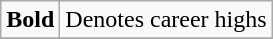<table class="wikitable">
<tr>
<td><strong>Bold</strong></td>
<td>Denotes career highs</td>
</tr>
<tr>
</tr>
</table>
